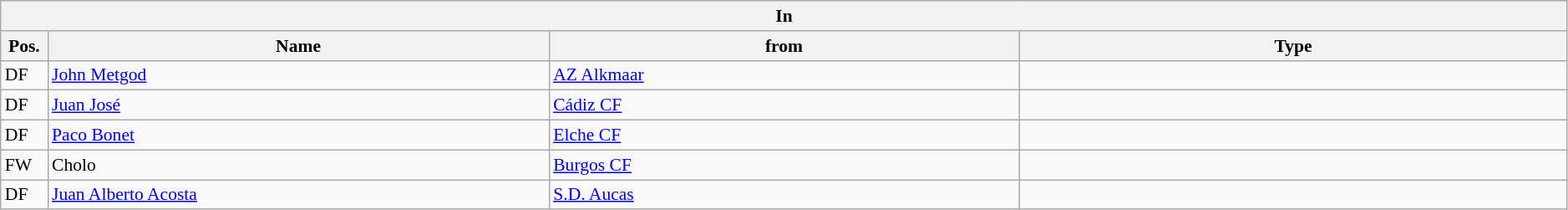<table class="wikitable" style="font-size:90%;width:99%;">
<tr>
<th colspan="4">In</th>
</tr>
<tr>
<th width=3%>Pos.</th>
<th width=32%>Name</th>
<th width=30%>from</th>
<th width=35%>Type</th>
</tr>
<tr>
<td>DF</td>
<td><a href='#'>John Metgod</a></td>
<td><a href='#'>AZ Alkmaar</a></td>
<td></td>
</tr>
<tr>
<td>DF</td>
<td><a href='#'>Juan José</a></td>
<td><a href='#'>Cádiz CF</a></td>
<td></td>
</tr>
<tr>
<td>DF</td>
<td><a href='#'>Paco Bonet</a></td>
<td><a href='#'>Elche CF</a></td>
<td></td>
</tr>
<tr>
<td>FW</td>
<td>Cholo</td>
<td><a href='#'>Burgos CF</a></td>
<td></td>
</tr>
<tr>
<td>DF</td>
<td><a href='#'>Juan Alberto Acosta</a></td>
<td><a href='#'>S.D. Aucas</a></td>
<td></td>
</tr>
</table>
